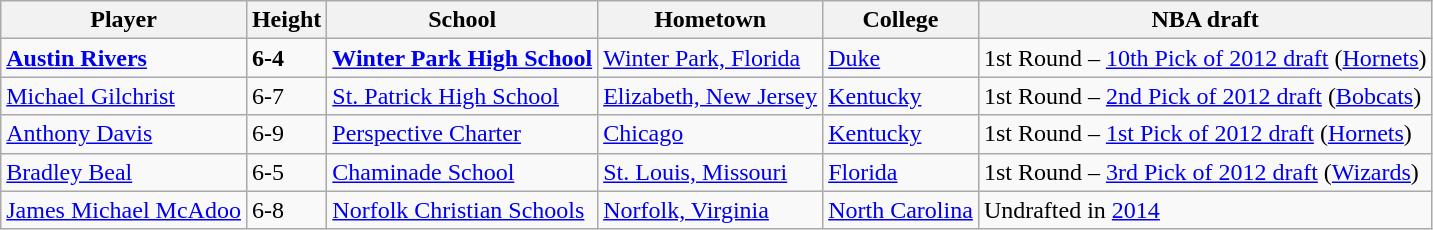<table class="wikitable">
<tr>
<th>Player</th>
<th>Height</th>
<th>School</th>
<th>Hometown</th>
<th>College</th>
<th>NBA draft</th>
</tr>
<tr>
<td><strong><a href='#'>Austin Rivers</a></strong></td>
<td><strong>6-4</strong></td>
<td><strong><a href='#'>Winter Park High School</a></strong></td>
<td><a href='#'>Winter Park, Florida</a></td>
<td><a href='#'>Duke</a></td>
<td>1st Round – <a href='#'>10th Pick of 2012 draft</a> (<a href='#'>Hornets</a>)</td>
</tr>
<tr>
<td><a href='#'>Michael Gilchrist</a></td>
<td>6-7</td>
<td><a href='#'>St. Patrick High School</a></td>
<td><a href='#'>Elizabeth, New Jersey</a></td>
<td><a href='#'>Kentucky</a></td>
<td>1st Round – <a href='#'>2nd Pick of 2012 draft</a> (<a href='#'>Bobcats</a>)</td>
</tr>
<tr>
<td><a href='#'>Anthony Davis</a></td>
<td>6-9</td>
<td><a href='#'>Perspective Charter</a></td>
<td><a href='#'>Chicago</a></td>
<td><a href='#'>Kentucky</a></td>
<td>1st Round – <a href='#'>1st Pick of 2012 draft</a> (<a href='#'>Hornets</a>)</td>
</tr>
<tr>
<td><a href='#'>Bradley Beal</a></td>
<td>6-5</td>
<td><a href='#'>Chaminade School</a></td>
<td><a href='#'>St. Louis, Missouri</a></td>
<td><a href='#'>Florida</a></td>
<td>1st Round – <a href='#'>3rd Pick of 2012 draft</a> (<a href='#'>Wizards</a>)</td>
</tr>
<tr>
<td><a href='#'>James Michael McAdoo</a></td>
<td>6-8</td>
<td><a href='#'>Norfolk Christian Schools</a></td>
<td><a href='#'>Norfolk, Virginia</a></td>
<td><a href='#'>North Carolina</a></td>
<td>Undrafted in <a href='#'>2014</a></td>
</tr>
</table>
